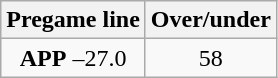<table class="wikitable">
<tr align="center">
<th style=>Pregame line</th>
<th style=>Over/under</th>
</tr>
<tr align="center">
<td><strong>APP</strong> –27.0</td>
<td>58</td>
</tr>
</table>
